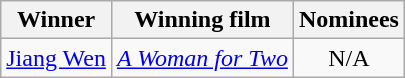<table class="wikitable">
<tr>
<th>Winner</th>
<th>Winning film</th>
<th>Nominees</th>
</tr>
<tr>
<td><a href='#'>Jiang Wen</a></td>
<td><em><a href='#'>A Woman for Two</a></em></td>
<td align="center" valign="top">N/A</td>
</tr>
</table>
